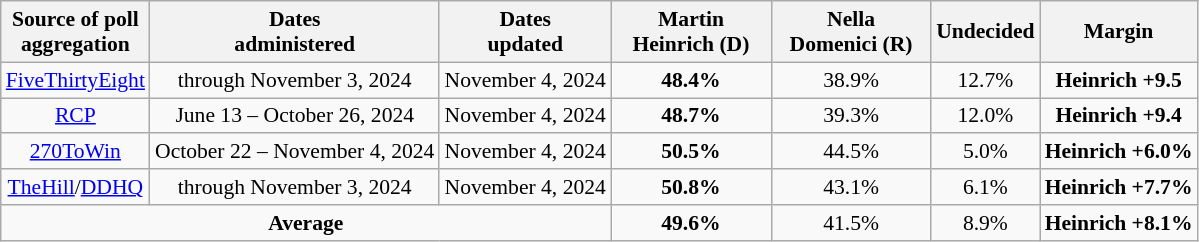<table class="wikitable sortable" style="text-align:center;font-size:90%;line-height:17px">
<tr>
<th>Source of poll<br>aggregation</th>
<th>Dates<br>administered</th>
<th>Dates<br>updated</th>
<th style="width:100px;">Martin<br>Heinrich (D)</th>
<th style="width:100px;">Nella<br>Domenici (R)</th>
<th>Undecided<br></th>
<th>Margin</th>
</tr>
<tr>
<td><a href='#'>FiveThirtyEight</a></td>
<td>through November 3, 2024</td>
<td>November 4, 2024</td>
<td><strong>48.4%</strong></td>
<td>38.9%</td>
<td>12.7%</td>
<td><strong>Heinrich +9.5</strong></td>
</tr>
<tr>
<td><a href='#'>RCP</a></td>
<td>June 13 – October 26, 2024</td>
<td>November 4, 2024</td>
<td><strong>48.7%</strong></td>
<td>39.3%</td>
<td>12.0%</td>
<td><strong>Heinrich +9.4</strong></td>
</tr>
<tr>
<td><a href='#'>270ToWin</a></td>
<td>October 22 – November 4, 2024</td>
<td>November 4, 2024</td>
<td><strong>50.5%</strong></td>
<td>44.5%</td>
<td>5.0%</td>
<td><strong>Heinrich +6.0%</strong></td>
</tr>
<tr>
<td><a href='#'>TheHill</a>/<a href='#'>DDHQ</a></td>
<td>through November 3, 2024</td>
<td>November 4, 2024</td>
<td><strong>50.8%</strong></td>
<td>43.1%</td>
<td>6.1%</td>
<td><strong>Heinrich +7.7%</strong></td>
</tr>
<tr>
<td colspan="3"><strong>Average</strong></td>
<td><strong>49.6%</strong></td>
<td>41.5%</td>
<td>8.9%</td>
<td><strong>Heinrich +8.1%</strong></td>
</tr>
</table>
